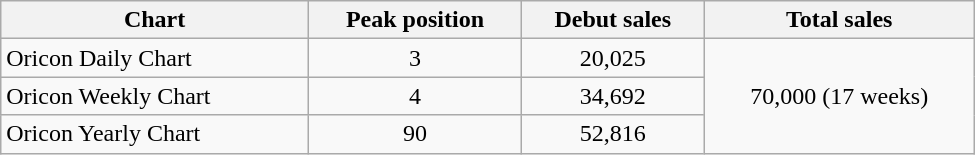<table class="wikitable" style="width:650px;">
<tr>
<th>Chart</th>
<th>Peak position</th>
<th>Debut sales</th>
<th>Total sales</th>
</tr>
<tr>
<td>Oricon Daily Chart</td>
<td style="text-align:center;">3</td>
<td style="text-align:center;">20,025</td>
<td rowspan="4" style="text-align:center;">70,000 (17 weeks)</td>
</tr>
<tr>
<td>Oricon Weekly Chart</td>
<td style="text-align:center;">4</td>
<td style="text-align:center;">34,692</td>
</tr>
<tr>
<td>Oricon Yearly Chart</td>
<td style="text-align:center;">90</td>
<td style="text-align:center;">52,816</td>
</tr>
</table>
